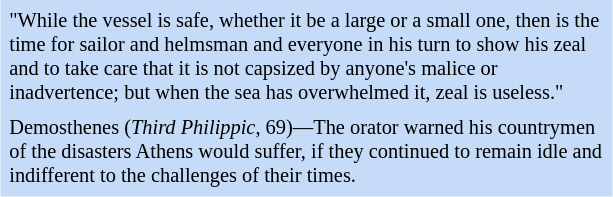<table class="toccolours" style="float: right; margin-left: 1em; margin-right: 2em; font-size: 85%; background:#c6dbf7; color:black; width:30em; max-width: 40%;" cellspacing="5">
<tr>
<td style="text-align: left;">"While the vessel is safe, whether it be a large or a small one, then is the time for sailor and helmsman and everyone in his turn to show his zeal and to take care that it is not capsized by anyone's malice or inadvertence; but when the sea has overwhelmed it, zeal is useless."</td>
</tr>
<tr>
<td style="text-align: left;">Demosthenes (<em>Third Philippic</em>, 69)—The orator warned his countrymen of the disasters Athens would suffer, if they continued to remain idle and indifferent to the challenges of their times.</td>
</tr>
</table>
